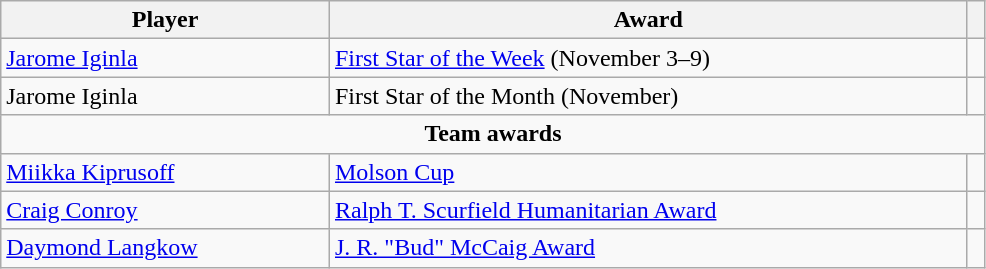<table class="wikitable" width="52%">
<tr>
<th>Player</th>
<th>Award</th>
<th></th>
</tr>
<tr>
<td><a href='#'>Jarome Iginla</a></td>
<td><a href='#'>First Star of the Week</a> (November 3–9)</td>
<td></td>
</tr>
<tr>
<td>Jarome Iginla</td>
<td>First Star of the Month (November)</td>
<td></td>
</tr>
<tr>
<td colspan="4" align="center"><strong>Team awards</strong></td>
</tr>
<tr>
<td><a href='#'>Miikka Kiprusoff</a></td>
<td><a href='#'>Molson Cup</a></td>
<td></td>
</tr>
<tr>
<td><a href='#'>Craig Conroy</a></td>
<td><a href='#'>Ralph T. Scurfield Humanitarian Award</a></td>
<td></td>
</tr>
<tr>
<td><a href='#'>Daymond Langkow</a></td>
<td><a href='#'>J. R. "Bud" McCaig Award</a></td>
<td></td>
</tr>
</table>
